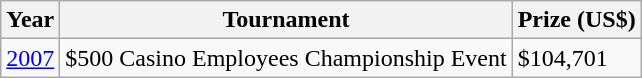<table class="wikitable">
<tr>
<th>Year</th>
<th>Tournament</th>
<th>Prize (US$)</th>
</tr>
<tr>
<td><a href='#'>2007</a></td>
<td>$500 Casino Employees Championship Event</td>
<td>$104,701</td>
</tr>
</table>
